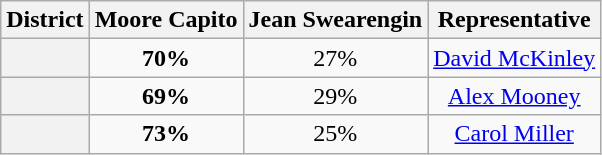<table class=wikitable>
<tr>
<th>District</th>
<th>Moore Capito</th>
<th>Jean Swearengin</th>
<th>Representative</th>
</tr>
<tr align=center>
<th></th>
<td><strong>70%</strong></td>
<td>27%</td>
<td><a href='#'>David McKinley</a></td>
</tr>
<tr align=center>
<th></th>
<td><strong>69%</strong></td>
<td>29%</td>
<td><a href='#'>Alex Mooney</a></td>
</tr>
<tr align=center>
<th></th>
<td><strong>73%</strong></td>
<td>25%</td>
<td><a href='#'>Carol Miller</a></td>
</tr>
</table>
